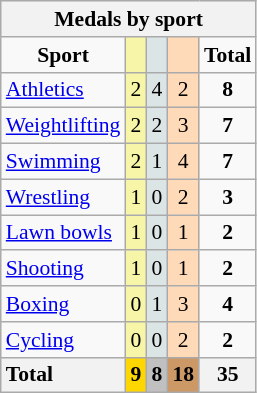<table class="wikitable" style="text-align:center;font-size:90%">
<tr style="background:#efefef;">
<th colspan=7><strong>Medals by sport</strong></th>
</tr>
<tr>
<td><strong>Sport</strong></td>
<td bgcolor=#f7f6a8></td>
<td bgcolor=#dce5e5></td>
<td bgcolor=#ffdab9></td>
<td><strong>Total</strong></td>
</tr>
<tr>
<td style="text-align:left;"><a href='#'>Athletics</a></td>
<td style="background:#F7F6A8;">2</td>
<td style="background:#DCE5E5;">4</td>
<td style="background:#FFDAB9;">2</td>
<td><strong>8</strong></td>
</tr>
<tr>
<td style="text-align:left;"><a href='#'>Weightlifting</a></td>
<td style="background:#F7F6A8;">2</td>
<td style="background:#DCE5E5;">2</td>
<td style="background:#FFDAB9;">3</td>
<td><strong>7</strong></td>
</tr>
<tr>
<td style="text-align:left;"><a href='#'>Swimming</a></td>
<td style="background:#F7F6A8;">2</td>
<td style="background:#DCE5E5;">1</td>
<td style="background:#FFDAB9;">4</td>
<td><strong>7</strong></td>
</tr>
<tr>
<td style="text-align:left;"><a href='#'>Wrestling</a></td>
<td style="background:#F7F6A8;">1</td>
<td style="background:#DCE5E5;">0</td>
<td style="background:#FFDAB9;">2</td>
<td><strong>3</strong></td>
</tr>
<tr>
<td style="text-align:left;"><a href='#'>Lawn bowls</a></td>
<td style="background:#F7F6A8;">1</td>
<td style="background:#DCE5E5;">0</td>
<td style="background:#FFDAB9;">1</td>
<td><strong>2</strong></td>
</tr>
<tr>
<td style="text-align:left;"><a href='#'>Shooting</a></td>
<td style="background:#F7F6A8;">1</td>
<td style="background:#DCE5E5;">0</td>
<td style="background:#FFDAB9;">1</td>
<td><strong>2</strong></td>
</tr>
<tr>
<td style="text-align:left;"><a href='#'>Boxing</a></td>
<td style="background:#F7F6A8;">0</td>
<td style="background:#DCE5E5;">1</td>
<td style="background:#FFDAB9;">3</td>
<td><strong>4</strong></td>
</tr>
<tr>
<td style="text-align:left;"><a href='#'>Cycling</a></td>
<td style="background:#F7F6A8;">0</td>
<td style="background:#DCE5E5;">0</td>
<td style="background:#FFDAB9;">2</td>
<td><strong>2</strong></td>
</tr>
<tr>
<th style="text-align:left;"><strong>Total</strong></th>
<th style="background:gold;"><strong>9</strong></th>
<th style="background:silver;"><strong>8</strong></th>
<th style="background:#c96;"><strong>18</strong></th>
<th><strong>35</strong></th>
</tr>
</table>
